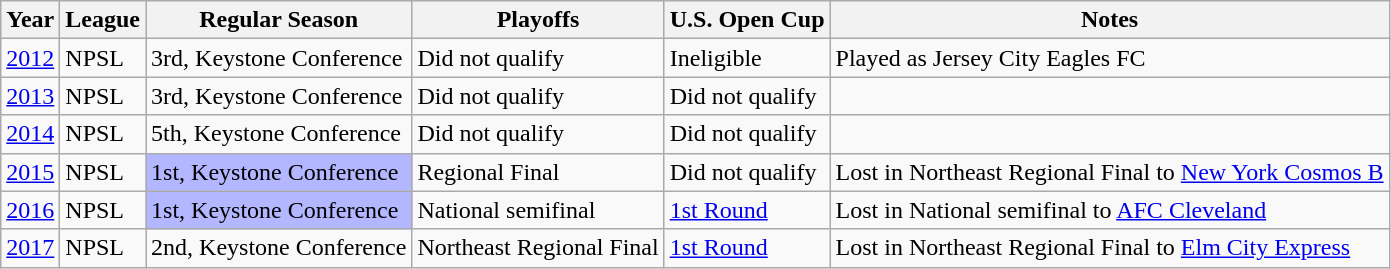<table class="wikitable">
<tr>
<th>Year</th>
<th>League</th>
<th>Regular Season</th>
<th>Playoffs</th>
<th>U.S. Open Cup</th>
<th>Notes</th>
</tr>
<tr>
<td><a href='#'>2012</a></td>
<td>NPSL</td>
<td>3rd, Keystone Conference</td>
<td>Did not qualify</td>
<td>Ineligible</td>
<td>Played as Jersey City Eagles FC</td>
</tr>
<tr>
<td><a href='#'>2013</a></td>
<td>NPSL</td>
<td>3rd, Keystone Conference</td>
<td>Did not qualify</td>
<td>Did not qualify</td>
<td></td>
</tr>
<tr>
<td><a href='#'>2014</a></td>
<td>NPSL</td>
<td>5th, Keystone Conference</td>
<td>Did not qualify</td>
<td>Did not qualify</td>
<td></td>
</tr>
<tr>
<td><a href='#'>2015</a></td>
<td>NPSL</td>
<td bgcolor="B3B7FF">1st, Keystone Conference</td>
<td>Regional Final</td>
<td>Did not qualify</td>
<td>Lost in Northeast Regional Final to <a href='#'>New York Cosmos B</a></td>
</tr>
<tr>
<td><a href='#'>2016</a></td>
<td>NPSL</td>
<td bgcolor="B3B7FF">1st, Keystone Conference</td>
<td>National semifinal</td>
<td><a href='#'>1st Round</a></td>
<td>Lost in National semifinal to <a href='#'>AFC Cleveland</a></td>
</tr>
<tr>
<td><a href='#'>2017</a></td>
<td>NPSL</td>
<td>2nd, Keystone Conference</td>
<td>Northeast Regional Final</td>
<td><a href='#'>1st Round</a></td>
<td>Lost in Northeast Regional Final to <a href='#'>Elm City Express</a></td>
</tr>
</table>
